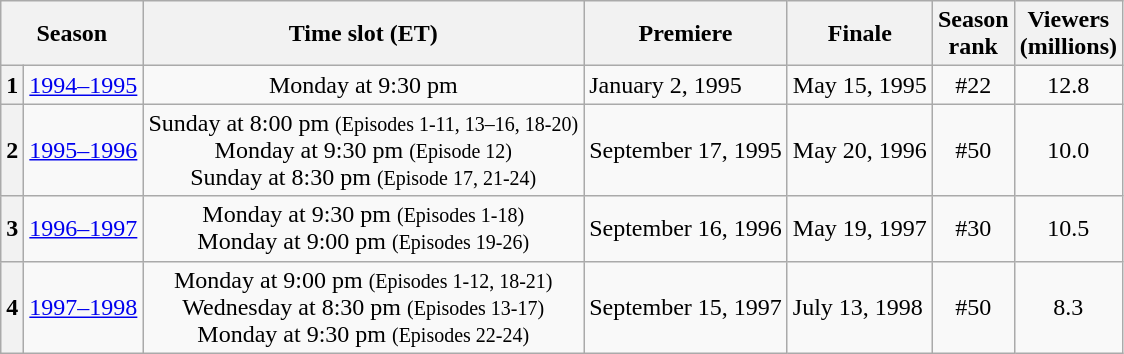<table class="wikitable sortable plainrowheaders" style="text-align:center;">
<tr>
<th colspan="2">Season</th>
<th scope="col">Time slot (ET)</th>
<th scope="col">Premiere</th>
<th scope="col">Finale</th>
<th scope="col">Season <br>rank</th>
<th scope="col">Viewers<br>(millions)</th>
</tr>
<tr>
<th scope="row">1</th>
<td><a href='#'>1994–1995</a></td>
<td>Monday at 9:30 pm</td>
<td style="text-align:left;">January 2, 1995</td>
<td style="text-align:left;">May 15, 1995</td>
<td style="text-align:center">#22</td>
<td style="text-align:center">12.8</td>
</tr>
<tr>
<th scope="row">2</th>
<td><a href='#'>1995–1996</a></td>
<td>Sunday at 8:00 pm <small>(Episodes 1-11, 13–16, 18-20)</small><br>Monday at 9:30 pm <small>(Episode 12)</small><br>Sunday at 8:30 pm <small>(Episode 17, 21-24)</small></td>
<td style="text-align:left;">September 17, 1995</td>
<td style="text-align:left;">May 20, 1996</td>
<td style="text-align:center">#50 </td>
<td style="text-align:center">10.0</td>
</tr>
<tr>
<th scope="row">3</th>
<td><a href='#'>1996–1997</a></td>
<td>Monday at 9:30 pm <small>(Episodes 1-18)</small><br>Monday at 9:00 pm <small>(Episodes 19-26)</small></td>
<td style="text-align:left;">September 16, 1996</td>
<td style="text-align:left;">May 19, 1997</td>
<td style="text-align:center">#30</td>
<td style="text-align:center">10.5</td>
</tr>
<tr>
<th scope="row">4</th>
<td><a href='#'>1997–1998</a></td>
<td>Monday at 9:00 pm <small>(Episodes 1-12, 18-21)</small><br>Wednesday at 8:30 pm <small>(Episodes 13-17)</small><br>Monday at 9:30 pm <small>(Episodes 22-24)</small></td>
<td style="text-align:left;">September 15, 1997</td>
<td style="text-align:left;">July 13, 1998</td>
<td style="text-align:center">#50</td>
<td style="text-align:center">8.3</td>
</tr>
</table>
